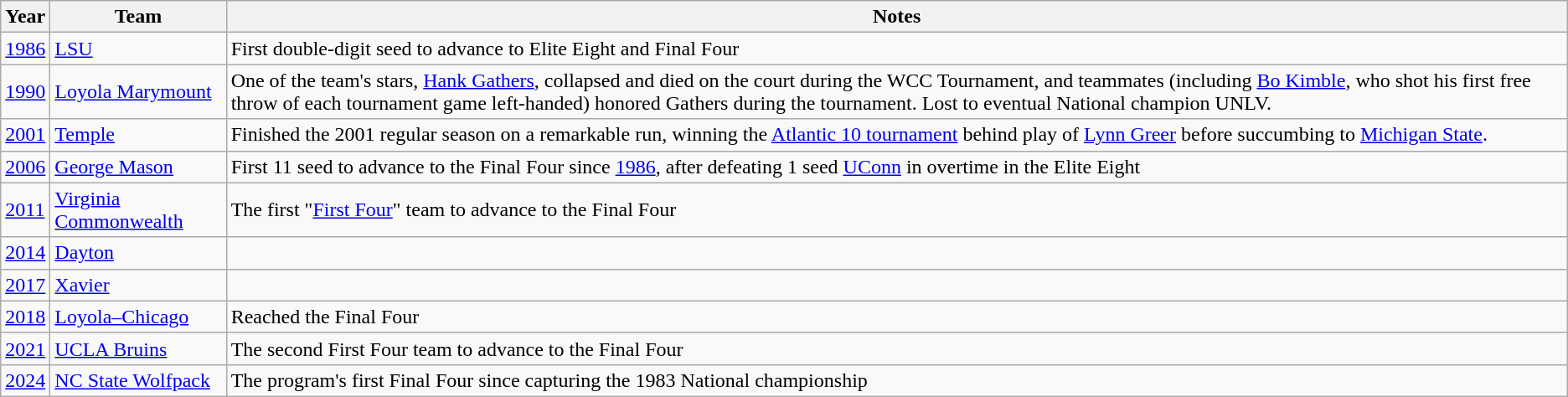<table class="wikitable">
<tr>
<th>Year</th>
<th>Team</th>
<th>Notes</th>
</tr>
<tr>
<td><a href='#'>1986</a></td>
<td><a href='#'>LSU</a></td>
<td>First double-digit seed to advance to Elite Eight and Final Four</td>
</tr>
<tr>
<td><a href='#'>1990</a></td>
<td><a href='#'>Loyola Marymount</a></td>
<td>One of the team's stars, <a href='#'>Hank Gathers</a>, collapsed and died on the court during the WCC Tournament, and teammates (including <a href='#'>Bo Kimble</a>, who shot his first free throw of each tournament game left-handed) honored Gathers during the tournament. Lost to eventual National champion UNLV.</td>
</tr>
<tr>
<td><a href='#'>2001</a></td>
<td><a href='#'>Temple</a></td>
<td>Finished the 2001 regular season on a remarkable run, winning the <a href='#'>Atlantic 10 tournament</a> behind play of <a href='#'>Lynn Greer</a> before succumbing to <a href='#'>Michigan State</a>.</td>
</tr>
<tr>
<td><a href='#'>2006</a></td>
<td><a href='#'>George Mason</a></td>
<td>First 11 seed to advance to the Final Four since <a href='#'>1986</a>, after defeating 1 seed <a href='#'>UConn</a> in overtime in the Elite Eight</td>
</tr>
<tr>
<td><a href='#'>2011</a></td>
<td><a href='#'>Virginia Commonwealth</a></td>
<td>The first "<a href='#'>First Four</a>" team to advance to the Final Four</td>
</tr>
<tr>
<td><a href='#'>2014</a></td>
<td><a href='#'>Dayton</a></td>
<td></td>
</tr>
<tr>
<td><a href='#'>2017</a></td>
<td><a href='#'>Xavier</a></td>
<td></td>
</tr>
<tr>
<td><a href='#'>2018</a></td>
<td><a href='#'>Loyola–Chicago</a></td>
<td>Reached the Final Four</td>
</tr>
<tr>
<td><a href='#'>2021</a></td>
<td><a href='#'>UCLA Bruins</a></td>
<td>The second First Four team to advance to the Final Four</td>
</tr>
<tr>
<td><a href='#'>2024</a></td>
<td><a href='#'>NC State Wolfpack</a></td>
<td>The program's first Final Four since capturing the 1983 National championship</td>
</tr>
</table>
